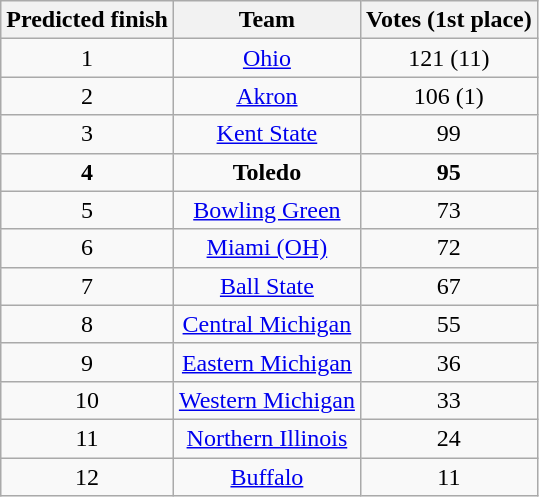<table class="wikitable" border="1">
<tr align=center>
<th style=>Predicted finish</th>
<th style=>Team</th>
<th style=>Votes (1st place)</th>
</tr>
<tr align="center">
<td>1</td>
<td><a href='#'>Ohio</a></td>
<td>121 (11)</td>
</tr>
<tr align="center">
<td>2</td>
<td><a href='#'>Akron</a></td>
<td>106 (1)</td>
</tr>
<tr align="center">
<td>3</td>
<td><a href='#'>Kent State</a></td>
<td>99</td>
</tr>
<tr align="center">
<td><strong>4</strong></td>
<td><strong>Toledo</strong></td>
<td><strong>95</strong></td>
</tr>
<tr align="center">
<td>5</td>
<td><a href='#'>Bowling Green</a></td>
<td>73</td>
</tr>
<tr align="center">
<td>6</td>
<td><a href='#'>Miami (OH)</a></td>
<td>72</td>
</tr>
<tr align="center">
<td>7</td>
<td><a href='#'>Ball State</a></td>
<td>67</td>
</tr>
<tr align="center">
<td>8</td>
<td><a href='#'>Central Michigan</a></td>
<td>55</td>
</tr>
<tr align="center">
<td>9</td>
<td><a href='#'>Eastern Michigan</a></td>
<td>36</td>
</tr>
<tr align="center">
<td>10</td>
<td><a href='#'>Western Michigan</a></td>
<td>33</td>
</tr>
<tr align="center">
<td>11</td>
<td><a href='#'>Northern Illinois</a></td>
<td>24</td>
</tr>
<tr align="center">
<td>12</td>
<td><a href='#'>Buffalo</a></td>
<td>11</td>
</tr>
</table>
